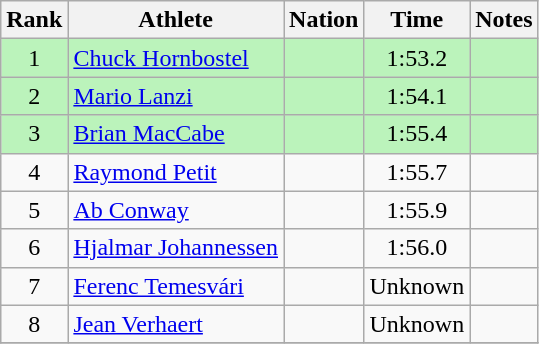<table class="wikitable sortable" style="text-align:center">
<tr>
<th>Rank</th>
<th>Athlete</th>
<th>Nation</th>
<th>Time</th>
<th>Notes</th>
</tr>
<tr bgcolor=bbf3bb>
<td>1</td>
<td align=left><a href='#'>Chuck Hornbostel</a></td>
<td align=left></td>
<td>1:53.2</td>
<td></td>
</tr>
<tr bgcolor=bbf3bb>
<td>2</td>
<td align=left><a href='#'>Mario Lanzi</a></td>
<td align=left></td>
<td>1:54.1</td>
<td></td>
</tr>
<tr bgcolor=bbf3bb>
<td>3</td>
<td align=left><a href='#'>Brian MacCabe</a></td>
<td align=left></td>
<td>1:55.4</td>
<td></td>
</tr>
<tr>
<td>4</td>
<td align=left><a href='#'>Raymond Petit</a></td>
<td align=left></td>
<td>1:55.7</td>
<td></td>
</tr>
<tr>
<td>5</td>
<td align=left><a href='#'>Ab Conway</a></td>
<td align=left></td>
<td>1:55.9</td>
<td></td>
</tr>
<tr>
<td>6</td>
<td align=left><a href='#'>Hjalmar Johannessen</a></td>
<td align=left></td>
<td>1:56.0</td>
<td></td>
</tr>
<tr>
<td>7</td>
<td align=left><a href='#'>Ferenc Temesvári</a></td>
<td align=left></td>
<td data-sort-value=2:00.0>Unknown</td>
<td></td>
</tr>
<tr>
<td>8</td>
<td align=left><a href='#'>Jean Verhaert</a></td>
<td align=left></td>
<td data-sort-value=3:00.0>Unknown</td>
<td></td>
</tr>
<tr>
</tr>
</table>
